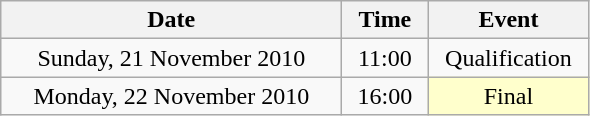<table class = "wikitable" style="text-align:center;">
<tr>
<th width=220>Date</th>
<th width=50>Time</th>
<th width=100>Event</th>
</tr>
<tr>
<td>Sunday, 21 November 2010</td>
<td>11:00</td>
<td>Qualification</td>
</tr>
<tr>
<td>Monday, 22 November 2010</td>
<td>16:00</td>
<td bgcolor=ffffcc>Final</td>
</tr>
</table>
